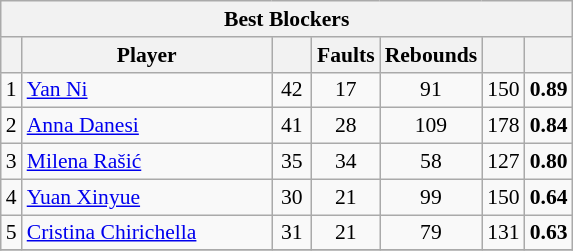<table class="wikitable sortable" style=font-size:90%>
<tr>
<th colspan=7>Best Blockers</th>
</tr>
<tr>
<th></th>
<th width=160>Player</th>
<th width=20></th>
<th width=20>Faults</th>
<th width=20>Rebounds</th>
<th width=20></th>
<th width=20></th>
</tr>
<tr>
<td align=center>1</td>
<td> <a href='#'>Yan Ni</a></td>
<td align=center>42</td>
<td align=center>17</td>
<td align=center>91</td>
<td align=center>150</td>
<td align=center><strong>0.89</strong></td>
</tr>
<tr>
<td align=center>2</td>
<td> <a href='#'>Anna Danesi</a></td>
<td align=center>41</td>
<td align=center>28</td>
<td align=center>109</td>
<td align=center>178</td>
<td align=center><strong>0.84</strong></td>
</tr>
<tr>
<td align=center>3</td>
<td> <a href='#'>Milena Rašić</a></td>
<td align=center>35</td>
<td align=center>34</td>
<td align=center>58</td>
<td align=center>127</td>
<td align=center><strong>0.80</strong></td>
</tr>
<tr>
<td align=center>4</td>
<td> <a href='#'>Yuan Xinyue</a></td>
<td align=center>30</td>
<td align=center>21</td>
<td align=center>99</td>
<td align=center>150</td>
<td align=center><strong>0.64</strong></td>
</tr>
<tr>
<td align=center>5</td>
<td> <a href='#'>Cristina Chirichella</a></td>
<td align=center>31</td>
<td align=center>21</td>
<td align=center>79</td>
<td align=center>131</td>
<td align=center><strong>0.63</strong></td>
</tr>
<tr>
</tr>
</table>
